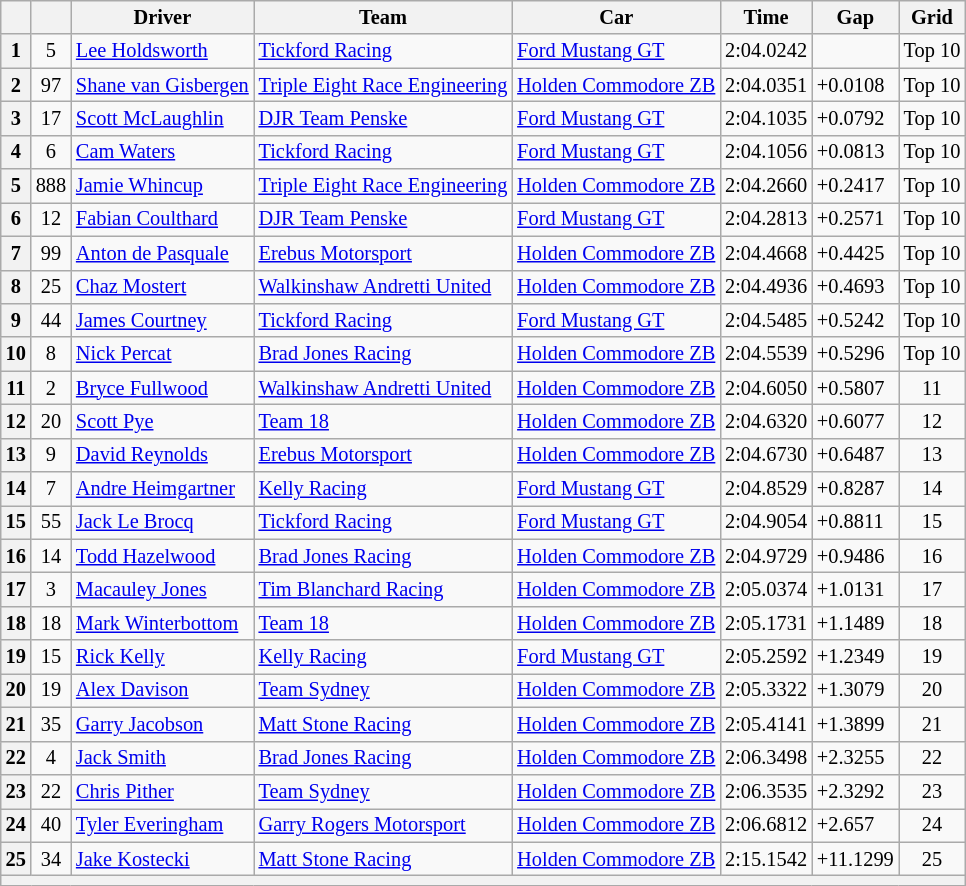<table class="wikitable" style="font-size: 85%">
<tr>
<th></th>
<th></th>
<th>Driver</th>
<th>Team</th>
<th>Car</th>
<th>Time</th>
<th>Gap</th>
<th>Grid</th>
</tr>
<tr>
<th>1</th>
<td align="center">5</td>
<td> <a href='#'>Lee Holdsworth</a></td>
<td><a href='#'>Tickford Racing</a></td>
<td><a href='#'>Ford Mustang GT</a></td>
<td>2:04.0242</td>
<td></td>
<td align="center">Top 10</td>
</tr>
<tr>
<th>2</th>
<td align="center">97</td>
<td> <a href='#'>Shane van Gisbergen</a></td>
<td><a href='#'>Triple Eight Race Engineering</a></td>
<td><a href='#'>Holden Commodore ZB</a></td>
<td>2:04.0351</td>
<td>+0.0108</td>
<td align="center">Top 10</td>
</tr>
<tr>
<th>3</th>
<td align="center">17</td>
<td> <a href='#'>Scott McLaughlin</a></td>
<td><a href='#'>DJR Team Penske</a></td>
<td><a href='#'>Ford Mustang GT</a></td>
<td>2:04.1035</td>
<td>+0.0792</td>
<td align="center">Top 10</td>
</tr>
<tr>
<th>4</th>
<td align="center">6</td>
<td> <a href='#'>Cam Waters</a></td>
<td><a href='#'>Tickford Racing</a></td>
<td><a href='#'>Ford Mustang GT</a></td>
<td>2:04.1056</td>
<td>+0.0813</td>
<td align="center">Top 10</td>
</tr>
<tr>
<th>5</th>
<td align="center">888</td>
<td> <a href='#'>Jamie Whincup</a></td>
<td><a href='#'>Triple Eight Race Engineering</a></td>
<td><a href='#'>Holden Commodore ZB</a></td>
<td>2:04.2660</td>
<td>+0.2417</td>
<td align="center">Top 10</td>
</tr>
<tr>
<th>6</th>
<td align="center">12</td>
<td> <a href='#'>Fabian Coulthard</a></td>
<td><a href='#'>DJR Team Penske</a></td>
<td><a href='#'>Ford Mustang GT</a></td>
<td>2:04.2813</td>
<td>+0.2571</td>
<td align="center">Top 10</td>
</tr>
<tr>
<th>7</th>
<td align="center">99</td>
<td> <a href='#'>Anton de Pasquale</a></td>
<td><a href='#'>Erebus Motorsport</a></td>
<td><a href='#'>Holden Commodore ZB</a></td>
<td>2:04.4668</td>
<td>+0.4425</td>
<td align="center">Top 10</td>
</tr>
<tr>
<th>8</th>
<td align="center">25</td>
<td> <a href='#'>Chaz Mostert</a></td>
<td><a href='#'>Walkinshaw Andretti United</a></td>
<td><a href='#'>Holden Commodore ZB</a></td>
<td>2:04.4936</td>
<td>+0.4693</td>
<td align="center">Top 10</td>
</tr>
<tr>
<th>9</th>
<td align="center">44</td>
<td> <a href='#'>James Courtney</a></td>
<td><a href='#'>Tickford Racing</a></td>
<td><a href='#'>Ford Mustang GT</a></td>
<td>2:04.5485</td>
<td>+0.5242</td>
<td align="center">Top 10</td>
</tr>
<tr>
<th>10</th>
<td align="center">8</td>
<td> <a href='#'>Nick Percat</a></td>
<td><a href='#'>Brad Jones Racing</a></td>
<td><a href='#'>Holden Commodore ZB</a></td>
<td>2:04.5539</td>
<td>+0.5296</td>
<td align="center">Top 10</td>
</tr>
<tr>
<th>11</th>
<td align="center">2</td>
<td> <a href='#'>Bryce Fullwood</a></td>
<td><a href='#'>Walkinshaw Andretti United</a></td>
<td><a href='#'>Holden Commodore ZB</a></td>
<td>2:04.6050</td>
<td>+0.5807</td>
<td align="center">11</td>
</tr>
<tr>
<th>12</th>
<td align="center">20</td>
<td> <a href='#'>Scott Pye</a></td>
<td><a href='#'>Team 18</a></td>
<td><a href='#'>Holden Commodore ZB</a></td>
<td>2:04.6320</td>
<td>+0.6077</td>
<td align="center">12</td>
</tr>
<tr>
<th>13</th>
<td align="center">9</td>
<td> <a href='#'>David Reynolds</a></td>
<td><a href='#'>Erebus Motorsport</a></td>
<td><a href='#'>Holden Commodore ZB</a></td>
<td>2:04.6730</td>
<td>+0.6487</td>
<td align="center">13</td>
</tr>
<tr>
<th>14</th>
<td align="center">7</td>
<td> <a href='#'>Andre Heimgartner</a></td>
<td><a href='#'>Kelly Racing</a></td>
<td><a href='#'>Ford Mustang GT</a></td>
<td>2:04.8529</td>
<td>+0.8287</td>
<td align="center">14</td>
</tr>
<tr>
<th>15</th>
<td align="center">55</td>
<td> <a href='#'>Jack Le Brocq</a></td>
<td><a href='#'>Tickford Racing</a></td>
<td><a href='#'>Ford Mustang GT</a></td>
<td>2:04.9054</td>
<td>+0.8811</td>
<td align="center">15</td>
</tr>
<tr>
<th>16</th>
<td align="center">14</td>
<td> <a href='#'>Todd Hazelwood</a></td>
<td><a href='#'>Brad Jones Racing</a></td>
<td><a href='#'>Holden Commodore ZB</a></td>
<td>2:04.9729</td>
<td>+0.9486</td>
<td align="center">16</td>
</tr>
<tr>
<th>17</th>
<td align="center">3</td>
<td> <a href='#'>Macauley Jones</a></td>
<td><a href='#'>Tim Blanchard Racing</a></td>
<td><a href='#'>Holden Commodore ZB</a></td>
<td>2:05.0374</td>
<td>+1.0131</td>
<td align="center">17</td>
</tr>
<tr>
<th>18</th>
<td align="center">18</td>
<td> <a href='#'>Mark Winterbottom</a></td>
<td><a href='#'>Team 18</a></td>
<td><a href='#'>Holden Commodore ZB</a></td>
<td>2:05.1731</td>
<td>+1.1489</td>
<td align="center">18</td>
</tr>
<tr>
<th>19</th>
<td align="center">15</td>
<td> <a href='#'>Rick Kelly</a></td>
<td><a href='#'>Kelly Racing</a></td>
<td><a href='#'>Ford Mustang GT</a></td>
<td>2:05.2592</td>
<td>+1.2349</td>
<td align="center">19</td>
</tr>
<tr>
<th>20</th>
<td align="center">19</td>
<td> <a href='#'>Alex Davison</a></td>
<td><a href='#'>Team Sydney</a></td>
<td><a href='#'>Holden Commodore ZB</a></td>
<td>2:05.3322</td>
<td>+1.3079</td>
<td align="center">20</td>
</tr>
<tr>
<th>21</th>
<td align="center">35</td>
<td> <a href='#'>Garry Jacobson</a></td>
<td><a href='#'>Matt Stone Racing</a></td>
<td><a href='#'>Holden Commodore ZB</a></td>
<td>2:05.4141</td>
<td>+1.3899</td>
<td align="center">21</td>
</tr>
<tr>
<th>22</th>
<td align="center">4</td>
<td> <a href='#'>Jack Smith</a></td>
<td><a href='#'>Brad Jones Racing</a></td>
<td><a href='#'>Holden Commodore ZB</a></td>
<td>2:06.3498</td>
<td>+2.3255</td>
<td align="center">22</td>
</tr>
<tr>
<th>23</th>
<td align="center">22</td>
<td> <a href='#'>Chris Pither</a></td>
<td><a href='#'>Team Sydney</a></td>
<td><a href='#'>Holden Commodore ZB</a></td>
<td>2:06.3535</td>
<td>+2.3292</td>
<td align="center">23</td>
</tr>
<tr>
<th>24</th>
<td align="center">40</td>
<td> <a href='#'>Tyler Everingham</a></td>
<td><a href='#'>Garry Rogers Motorsport</a></td>
<td><a href='#'>Holden Commodore ZB</a></td>
<td>2:06.6812</td>
<td>+2.657</td>
<td align="center">24</td>
</tr>
<tr>
<th>25</th>
<td align="center">34</td>
<td> <a href='#'>Jake Kostecki</a></td>
<td><a href='#'>Matt Stone Racing</a></td>
<td><a href='#'>Holden Commodore ZB</a></td>
<td>2:15.1542</td>
<td>+11.1299</td>
<td align="center">25</td>
</tr>
<tr>
<th colspan=8></th>
</tr>
</table>
